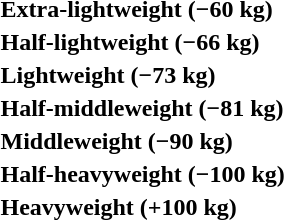<table>
<tr>
<th rowspan=2 style="text-align:left;">Extra-lightweight (−60 kg)</th>
<td rowspan=2></td>
<td rowspan=2></td>
<td></td>
</tr>
<tr>
<td></td>
</tr>
<tr>
<th rowspan=2 style="text-align:left;">Half-lightweight (−66 kg)</th>
<td rowspan=2></td>
<td rowspan=2></td>
<td></td>
</tr>
<tr>
<td></td>
</tr>
<tr>
<th rowspan=2 style="text-align:left;">Lightweight (−73 kg)</th>
<td rowspan=2></td>
<td rowspan=2></td>
<td></td>
</tr>
<tr>
<td></td>
</tr>
<tr>
<th rowspan=2 style="text-align:left;">Half-middleweight (−81 kg)</th>
<td rowspan=2></td>
<td rowspan=2></td>
<td></td>
</tr>
<tr>
<td></td>
</tr>
<tr>
<th rowspan=2 style="text-align:left;">Middleweight (−90 kg)</th>
<td rowspan=2></td>
<td rowspan=2></td>
<td></td>
</tr>
<tr>
<td></td>
</tr>
<tr>
<th rowspan=2 style="text-align:left;">Half-heavyweight (−100 kg)</th>
<td rowspan=2></td>
<td rowspan=2></td>
<td></td>
</tr>
<tr>
<td></td>
</tr>
<tr>
<th rowspan=2 style="text-align:left;">Heavyweight (+100 kg)</th>
<td rowspan=2></td>
<td rowspan=2></td>
<td></td>
</tr>
<tr>
<td></td>
</tr>
</table>
